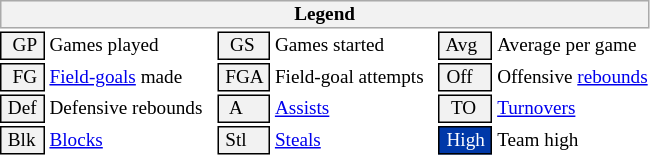<table class="toccolours" style="font-size: 80%; white-space: nowrap;">
<tr>
<th colspan="6" style="background-color: #F2F2F2; border: 1px solid #AAAAAA;">Legend</th>
</tr>
<tr>
<td style="background-color: #F2F2F2; border: 1px solid black;">  GP </td>
<td>Games played</td>
<td style="background-color: #F2F2F2; border: 1px solid black">  GS </td>
<td>Games started</td>
<td style="background-color: #F2F2F2; border: 1px solid black"> Avg </td>
<td>Average per game</td>
</tr>
<tr>
<td style="background-color: #F2F2F2; border: 1px solid black">  FG </td>
<td style="padding-right: 8px"><a href='#'>Field-goals</a> made</td>
<td style="background-color: #F2F2F2; border: 1px solid black"> FGA </td>
<td style="padding-right: 8px">Field-goal attempts</td>
<td style="background-color: #F2F2F2; border: 1px solid black;"> Off </td>
<td>Offensive <a href='#'>rebounds</a></td>
</tr>
<tr>
<td style="background-color: #F2F2F2; border: 1px solid black;"> Def </td>
<td style="padding-right: 8px">Defensive rebounds</td>
<td style="background-color: #F2F2F2; border: 1px solid black">  A </td>
<td style="padding-right: 8px"><a href='#'>Assists</a></td>
<td style="background-color: #F2F2F2; border: 1px solid black">  TO</td>
<td><a href='#'>Turnovers</a></td>
</tr>
<tr>
<td style="background-color: #F2F2F2; border: 1px solid black;"> Blk </td>
<td><a href='#'>Blocks</a></td>
<td style="background-color: #F2F2F2; border: 1px solid black"> Stl </td>
<td><a href='#'>Steals</a></td>
<td style="background:#0038A8; color:#ffffff;; border: 1px solid black"> High </td>
<td>Team high</td>
</tr>
<tr>
</tr>
</table>
